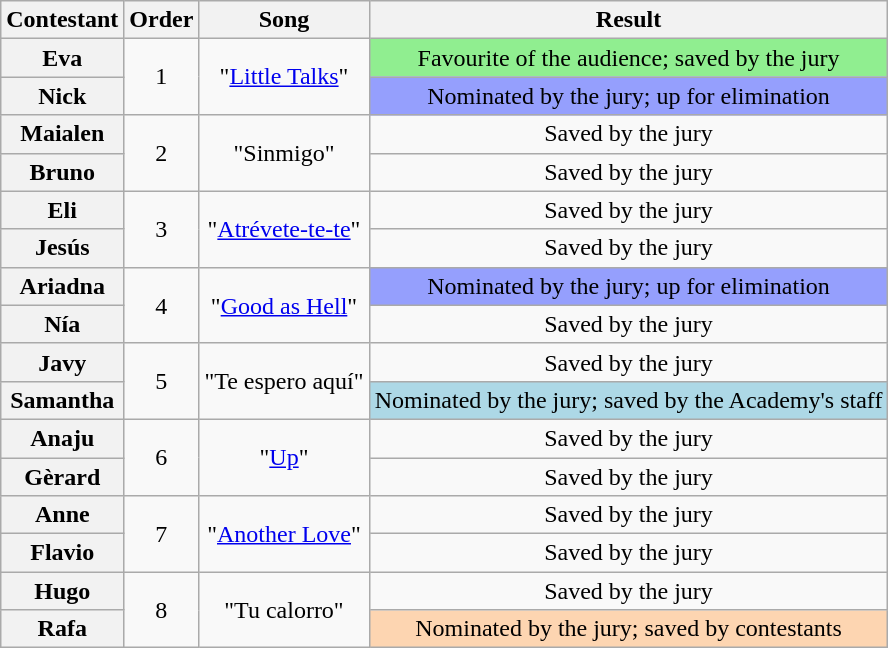<table class="wikitable sortable plainrowheaders" style="text-align:center;">
<tr>
<th scope="col">Contestant</th>
<th scope="col">Order</th>
<th scope="col">Song</th>
<th scope="col">Result</th>
</tr>
<tr>
<th scope="row">Eva</th>
<td rowspan="2">1</td>
<td rowspan="2">"<a href='#'>Little Talks</a>"</td>
<td bgcolor=lightgreen>Favourite of the audience; saved by the jury</td>
</tr>
<tr>
<th scope="row">Nick</th>
<td bgcolor=#959ffd>Nominated by the jury; up for elimination</td>
</tr>
<tr>
<th scope="row">Maialen</th>
<td rowspan="2">2</td>
<td rowspan="2">"Sinmigo"</td>
<td>Saved by the jury</td>
</tr>
<tr>
<th scope="row">Bruno</th>
<td>Saved by the jury</td>
</tr>
<tr>
<th scope="row">Eli</th>
<td rowspan="2">3</td>
<td rowspan="2">"<a href='#'>Atrévete-te-te</a>"</td>
<td>Saved by the jury</td>
</tr>
<tr>
<th scope="row">Jesús</th>
<td>Saved by the jury</td>
</tr>
<tr>
<th scope="row">Ariadna</th>
<td rowspan="2">4</td>
<td rowspan="2">"<a href='#'>Good as Hell</a>"</td>
<td bgcolor=#959ffd>Nominated by the jury; up for elimination</td>
</tr>
<tr>
<th scope="row">Nía</th>
<td>Saved by the jury</td>
</tr>
<tr>
<th scope="row">Javy</th>
<td rowspan="2">5</td>
<td rowspan="2">"Te espero aquí"</td>
<td>Saved by the jury</td>
</tr>
<tr>
<th scope="row">Samantha</th>
<td bgcolor=lightblue>Nominated by the jury; saved by the Academy's staff</td>
</tr>
<tr>
<th scope="row">Anaju</th>
<td rowspan="2">6</td>
<td rowspan="2">"<a href='#'>Up</a>"</td>
<td>Saved by the jury</td>
</tr>
<tr>
<th scope="row">Gèrard</th>
<td>Saved by the jury</td>
</tr>
<tr>
<th scope="row">Anne</th>
<td rowspan="2">7</td>
<td rowspan="2">"<a href='#'>Another Love</a>"</td>
<td>Saved by the jury</td>
</tr>
<tr>
<th scope="row">Flavio</th>
<td>Saved by the jury</td>
</tr>
<tr>
<th scope="row">Hugo</th>
<td rowspan="2">8</td>
<td rowspan="2">"Tu calorro"</td>
<td>Saved by the jury</td>
</tr>
<tr>
<th scope="row">Rafa</th>
<td bgcolor=#fdd5b1>Nominated by the jury; saved by contestants</td>
</tr>
</table>
